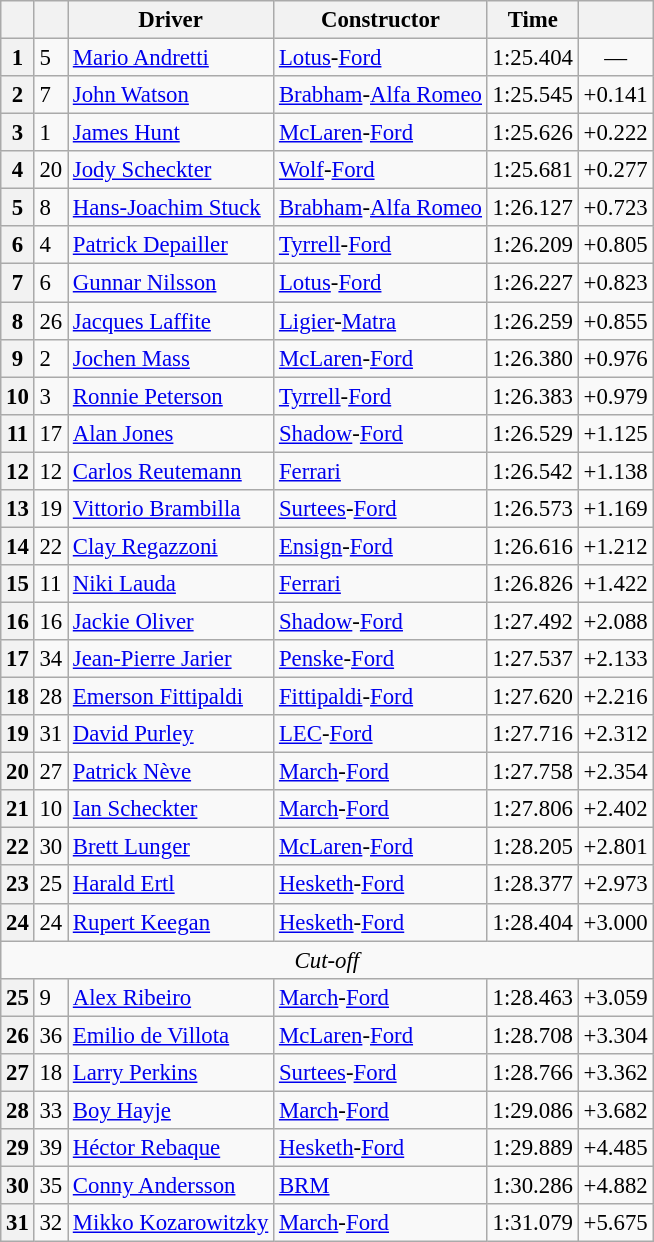<table class="wikitable sortable" style="font-size: 95%">
<tr>
<th></th>
<th></th>
<th>Driver</th>
<th>Constructor</th>
<th>Time</th>
<th></th>
</tr>
<tr>
<th>1</th>
<td>5</td>
<td> <a href='#'>Mario Andretti</a></td>
<td><a href='#'>Lotus</a>-<a href='#'>Ford</a></td>
<td>1:25.404</td>
<td align="center">—</td>
</tr>
<tr>
<th>2</th>
<td>7</td>
<td> <a href='#'>John Watson</a></td>
<td><a href='#'>Brabham</a>-<a href='#'>Alfa Romeo</a></td>
<td>1:25.545</td>
<td>+0.141</td>
</tr>
<tr>
<th>3</th>
<td>1</td>
<td> <a href='#'>James Hunt</a></td>
<td><a href='#'>McLaren</a>-<a href='#'>Ford</a></td>
<td>1:25.626</td>
<td>+0.222</td>
</tr>
<tr>
<th>4</th>
<td>20</td>
<td> <a href='#'>Jody Scheckter</a></td>
<td><a href='#'>Wolf</a>-<a href='#'>Ford</a></td>
<td>1:25.681</td>
<td>+0.277</td>
</tr>
<tr>
<th>5</th>
<td>8</td>
<td> <a href='#'>Hans-Joachim Stuck</a></td>
<td><a href='#'>Brabham</a>-<a href='#'>Alfa Romeo</a></td>
<td>1:26.127</td>
<td>+0.723</td>
</tr>
<tr>
<th>6</th>
<td>4</td>
<td> <a href='#'>Patrick Depailler</a></td>
<td><a href='#'>Tyrrell</a>-<a href='#'>Ford</a></td>
<td>1:26.209</td>
<td>+0.805</td>
</tr>
<tr>
<th>7</th>
<td>6</td>
<td> <a href='#'>Gunnar Nilsson</a></td>
<td><a href='#'>Lotus</a>-<a href='#'>Ford</a></td>
<td>1:26.227</td>
<td>+0.823</td>
</tr>
<tr>
<th>8</th>
<td>26</td>
<td> <a href='#'>Jacques Laffite</a></td>
<td><a href='#'>Ligier</a>-<a href='#'>Matra</a></td>
<td>1:26.259</td>
<td>+0.855</td>
</tr>
<tr>
<th>9</th>
<td>2</td>
<td> <a href='#'>Jochen Mass</a></td>
<td><a href='#'>McLaren</a>-<a href='#'>Ford</a></td>
<td>1:26.380</td>
<td>+0.976</td>
</tr>
<tr>
<th>10</th>
<td>3</td>
<td> <a href='#'>Ronnie Peterson</a></td>
<td><a href='#'>Tyrrell</a>-<a href='#'>Ford</a></td>
<td>1:26.383</td>
<td>+0.979</td>
</tr>
<tr>
<th>11</th>
<td>17</td>
<td> <a href='#'>Alan Jones</a></td>
<td><a href='#'>Shadow</a>-<a href='#'>Ford</a></td>
<td>1:26.529</td>
<td>+1.125</td>
</tr>
<tr>
<th>12</th>
<td>12</td>
<td> <a href='#'>Carlos Reutemann</a></td>
<td><a href='#'>Ferrari</a></td>
<td>1:26.542</td>
<td>+1.138</td>
</tr>
<tr>
<th>13</th>
<td>19</td>
<td> <a href='#'>Vittorio Brambilla</a></td>
<td><a href='#'>Surtees</a>-<a href='#'>Ford</a></td>
<td>1:26.573</td>
<td>+1.169</td>
</tr>
<tr>
<th>14</th>
<td>22</td>
<td> <a href='#'>Clay Regazzoni</a></td>
<td><a href='#'>Ensign</a>-<a href='#'>Ford</a></td>
<td>1:26.616</td>
<td>+1.212</td>
</tr>
<tr>
<th>15</th>
<td>11</td>
<td> <a href='#'>Niki Lauda</a></td>
<td><a href='#'>Ferrari</a></td>
<td>1:26.826</td>
<td>+1.422</td>
</tr>
<tr>
<th>16</th>
<td>16</td>
<td> <a href='#'>Jackie Oliver</a></td>
<td><a href='#'>Shadow</a>-<a href='#'>Ford</a></td>
<td>1:27.492</td>
<td>+2.088</td>
</tr>
<tr>
<th>17</th>
<td>34</td>
<td> <a href='#'>Jean-Pierre Jarier</a></td>
<td><a href='#'>Penske</a>-<a href='#'>Ford</a></td>
<td>1:27.537</td>
<td>+2.133</td>
</tr>
<tr>
<th>18</th>
<td>28</td>
<td> <a href='#'>Emerson Fittipaldi</a></td>
<td><a href='#'>Fittipaldi</a>-<a href='#'>Ford</a></td>
<td>1:27.620</td>
<td>+2.216</td>
</tr>
<tr>
<th>19</th>
<td>31</td>
<td> <a href='#'>David Purley</a></td>
<td><a href='#'>LEC</a>-<a href='#'>Ford</a></td>
<td>1:27.716</td>
<td>+2.312</td>
</tr>
<tr>
<th>20</th>
<td>27</td>
<td> <a href='#'>Patrick Nève</a></td>
<td><a href='#'>March</a>-<a href='#'>Ford</a></td>
<td>1:27.758</td>
<td>+2.354</td>
</tr>
<tr>
<th>21</th>
<td>10</td>
<td> <a href='#'>Ian Scheckter</a></td>
<td><a href='#'>March</a>-<a href='#'>Ford</a></td>
<td>1:27.806</td>
<td>+2.402</td>
</tr>
<tr>
<th>22</th>
<td>30</td>
<td> <a href='#'>Brett Lunger</a></td>
<td><a href='#'>McLaren</a>-<a href='#'>Ford</a></td>
<td>1:28.205</td>
<td>+2.801</td>
</tr>
<tr>
<th>23</th>
<td>25</td>
<td> <a href='#'>Harald Ertl</a></td>
<td><a href='#'>Hesketh</a>-<a href='#'>Ford</a></td>
<td>1:28.377</td>
<td>+2.973</td>
</tr>
<tr>
<th>24</th>
<td>24</td>
<td> <a href='#'>Rupert Keegan</a></td>
<td><a href='#'>Hesketh</a>-<a href='#'>Ford</a></td>
<td>1:28.404</td>
<td>+3.000</td>
</tr>
<tr>
<td colspan=6 align=center><em>Cut-off</em></td>
</tr>
<tr>
<th>25</th>
<td>9</td>
<td> <a href='#'>Alex Ribeiro</a></td>
<td><a href='#'>March</a>-<a href='#'>Ford</a></td>
<td>1:28.463</td>
<td>+3.059</td>
</tr>
<tr>
<th>26</th>
<td>36</td>
<td> <a href='#'>Emilio de Villota</a></td>
<td><a href='#'>McLaren</a>-<a href='#'>Ford</a></td>
<td>1:28.708</td>
<td>+3.304</td>
</tr>
<tr>
<th>27</th>
<td>18</td>
<td> <a href='#'>Larry Perkins</a></td>
<td><a href='#'>Surtees</a>-<a href='#'>Ford</a></td>
<td>1:28.766</td>
<td>+3.362</td>
</tr>
<tr>
<th>28</th>
<td>33</td>
<td> <a href='#'>Boy Hayje</a></td>
<td><a href='#'>March</a>-<a href='#'>Ford</a></td>
<td>1:29.086</td>
<td>+3.682</td>
</tr>
<tr>
<th>29</th>
<td>39</td>
<td> <a href='#'>Héctor Rebaque</a></td>
<td><a href='#'>Hesketh</a>-<a href='#'>Ford</a></td>
<td>1:29.889</td>
<td>+4.485</td>
</tr>
<tr>
<th>30</th>
<td>35</td>
<td> <a href='#'>Conny Andersson</a></td>
<td><a href='#'>BRM</a></td>
<td>1:30.286</td>
<td>+4.882</td>
</tr>
<tr>
<th>31</th>
<td>32</td>
<td> <a href='#'>Mikko Kozarowitzky</a></td>
<td><a href='#'>March</a>-<a href='#'>Ford</a></td>
<td>1:31.079</td>
<td>+5.675</td>
</tr>
</table>
